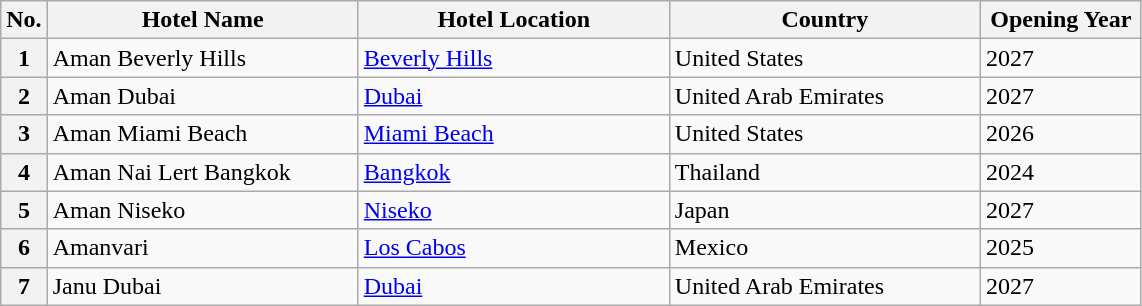<table class="wikitable sortable">
<tr>
<th style="width:5px;">No.</th>
<th style="width:200px;">Hotel Name</th>
<th style="width:200px;">Hotel Location</th>
<th style="width:200px;">Country</th>
<th style="width:100px;">Opening Year</th>
</tr>
<tr>
<th>1</th>
<td>Aman Beverly Hills</td>
<td><a href='#'>Beverly Hills</a></td>
<td>United States</td>
<td>2027</td>
</tr>
<tr>
<th>2</th>
<td>Aman Dubai</td>
<td><a href='#'>Dubai</a></td>
<td>United Arab Emirates</td>
<td>2027</td>
</tr>
<tr>
<th>3</th>
<td>Aman Miami Beach</td>
<td><a href='#'>Miami Beach</a></td>
<td>United States</td>
<td>2026</td>
</tr>
<tr>
<th>4</th>
<td>Aman Nai Lert Bangkok</td>
<td><a href='#'>Bangkok</a></td>
<td>Thailand</td>
<td>2024</td>
</tr>
<tr>
<th>5</th>
<td>Aman Niseko</td>
<td><a href='#'>Niseko</a></td>
<td>Japan</td>
<td>2027</td>
</tr>
<tr>
<th>6</th>
<td>Amanvari</td>
<td><a href='#'>Los Cabos</a></td>
<td>Mexico</td>
<td>2025</td>
</tr>
<tr>
<th>7</th>
<td>Janu Dubai</td>
<td><a href='#'>Dubai</a></td>
<td>United Arab Emirates</td>
<td>2027</td>
</tr>
</table>
